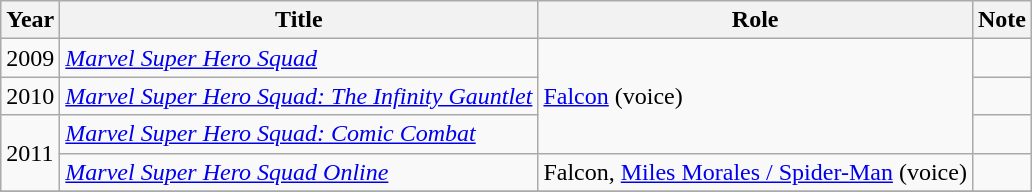<table class="wikitable sortable">
<tr>
<th>Year</th>
<th>Title</th>
<th>Role</th>
<th class="unsortable">Note</th>
</tr>
<tr>
<td>2009</td>
<td><em><a href='#'>Marvel Super Hero Squad</a></em></td>
<td rowspan=3><a href='#'>Falcon</a> (voice)</td>
<td></td>
</tr>
<tr>
<td>2010</td>
<td><em><a href='#'>Marvel Super Hero Squad: The Infinity Gauntlet</a></em></td>
<td></td>
</tr>
<tr>
<td rowspan=2>2011</td>
<td><em><a href='#'>Marvel Super Hero Squad: Comic Combat</a></em></td>
<td></td>
</tr>
<tr>
<td><em><a href='#'>Marvel Super Hero Squad Online</a></em></td>
<td>Falcon, <a href='#'>Miles Morales / Spider-Man</a> (voice)</td>
<td></td>
</tr>
<tr>
</tr>
</table>
